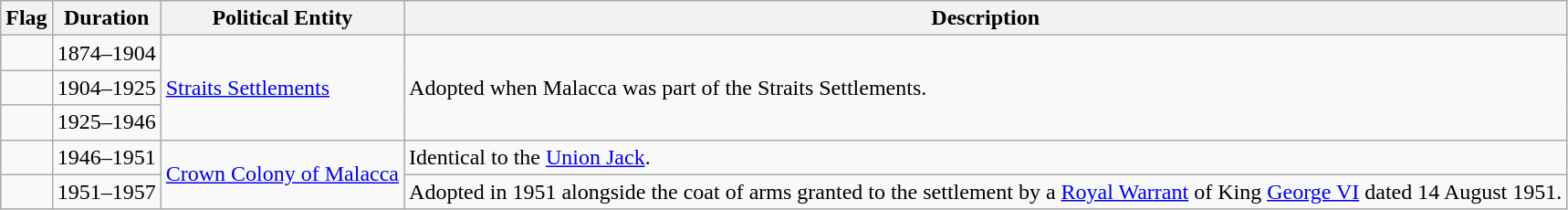<table class="wikitable">
<tr>
<th>Flag</th>
<th>Duration</th>
<th>Political Entity</th>
<th>Description</th>
</tr>
<tr>
<td></td>
<td>1874–1904</td>
<td rowspan=3><a href='#'>Straits Settlements</a></td>
<td rowspan=3>Adopted when Malacca was part of the Straits Settlements.</td>
</tr>
<tr>
<td></td>
<td>1904–1925</td>
</tr>
<tr>
<td></td>
<td>1925–1946</td>
</tr>
<tr>
<td></td>
<td>1946–1951</td>
<td rowspan=2><a href='#'>Crown Colony of Malacca</a></td>
<td>Identical to the <a href='#'>Union Jack</a>.</td>
</tr>
<tr>
<td></td>
<td>1951–1957</td>
<td>Adopted in 1951 alongside the coat of arms granted to the settlement by a <a href='#'>Royal Warrant</a> of King <a href='#'>George VI</a> dated 14 August 1951.</td>
</tr>
</table>
